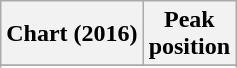<table class="wikitable plainrowheaders" style="text-align:center">
<tr>
<th scope="col">Chart (2016)</th>
<th scope="col">Peak<br> position</th>
</tr>
<tr>
</tr>
<tr>
</tr>
</table>
